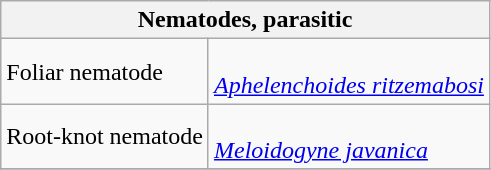<table class="wikitable" style="clear">
<tr>
<th colspan=2><strong>Nematodes, parasitic</strong><br></th>
</tr>
<tr>
<td>Foliar nematode</td>
<td><br><em><a href='#'>Aphelenchoides ritzemabosi</a></em></td>
</tr>
<tr>
<td>Root-knot nematode</td>
<td><br><em><a href='#'>Meloidogyne javanica</a></em></td>
</tr>
<tr>
</tr>
</table>
